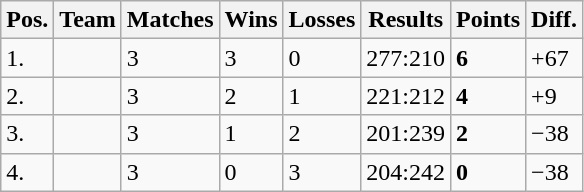<table class="wikitable">
<tr>
<th>Pos.</th>
<th>Team</th>
<th>Matches</th>
<th>Wins</th>
<th>Losses</th>
<th>Results</th>
<th>Points</th>
<th>Diff.</th>
</tr>
<tr>
<td>1.</td>
<td></td>
<td>3</td>
<td>3</td>
<td>0</td>
<td>277:210</td>
<td><strong>6</strong></td>
<td>+67</td>
</tr>
<tr>
<td>2.</td>
<td></td>
<td>3</td>
<td>2</td>
<td>1</td>
<td>221:212</td>
<td><strong>4</strong></td>
<td>+9</td>
</tr>
<tr>
<td>3.</td>
<td></td>
<td>3</td>
<td>1</td>
<td>2</td>
<td>201:239</td>
<td><strong>2</strong></td>
<td>−38</td>
</tr>
<tr>
<td>4.</td>
<td></td>
<td>3</td>
<td>0</td>
<td>3</td>
<td>204:242</td>
<td><strong>0</strong></td>
<td>−38</td>
</tr>
</table>
